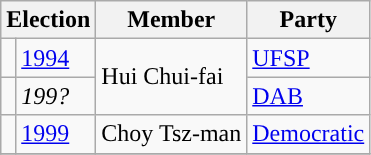<table class="wikitable">
<tr>
<th colspan="2">Election</th>
<th>Member</th>
<th>Party</th>
</tr>
<tr>
<td style="background-color: "></td>
<td><a href='#'>1994</a></td>
<td rowspan=2>Hui Chui-fai</td>
<td><a href='#'>UFSP</a></td>
</tr>
<tr>
<td style="background-color: "></td>
<td><em>199?</em></td>
<td><a href='#'>DAB</a></td>
</tr>
<tr>
<td style="background-color: "></td>
<td><a href='#'>1999</a></td>
<td>Choy Tsz-man</td>
<td><a href='#'>Democratic</a></td>
</tr>
<tr>
</tr>
</table>
